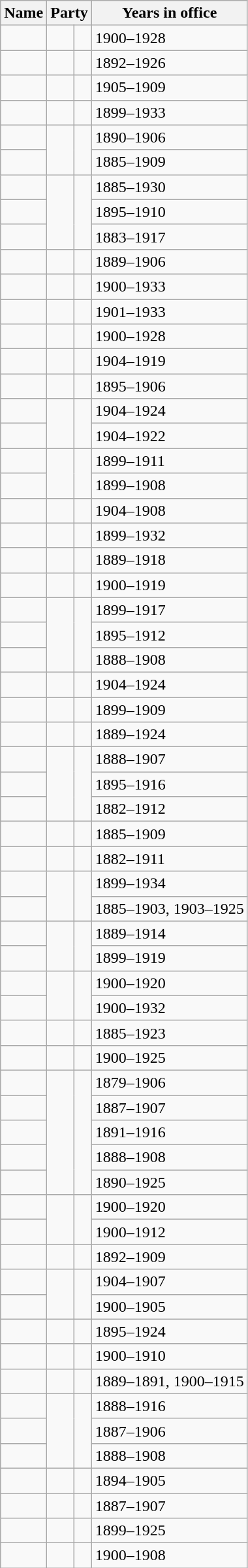<table class="wikitable sortable">
<tr>
<th>Name</th>
<th colspan=2>Party</th>
<th>Years in office</th>
</tr>
<tr>
<td></td>
<td> </td>
<td></td>
<td>1900–1928</td>
</tr>
<tr>
<td></td>
<td> </td>
<td></td>
<td>1892–1926</td>
</tr>
<tr>
<td></td>
<td> </td>
<td></td>
<td>1905–1909</td>
</tr>
<tr>
<td></td>
<td> </td>
<td></td>
<td>1899–1933</td>
</tr>
<tr>
<td></td>
<td rowspan="2" > </td>
<td rowspan="2"></td>
<td>1890–1906</td>
</tr>
<tr>
<td></td>
<td>1885–1909</td>
</tr>
<tr>
<td></td>
<td rowspan="3" > </td>
<td rowspan="3"></td>
<td>1885–1930</td>
</tr>
<tr>
<td></td>
<td>1895–1910</td>
</tr>
<tr>
<td></td>
<td>1883–1917</td>
</tr>
<tr>
<td></td>
<td> </td>
<td></td>
<td>1889–1906</td>
</tr>
<tr>
<td></td>
<td> </td>
<td></td>
<td>1900–1933</td>
</tr>
<tr>
<td></td>
<td> </td>
<td></td>
<td>1901–1933</td>
</tr>
<tr>
<td></td>
<td> </td>
<td></td>
<td>1900–1928</td>
</tr>
<tr>
<td></td>
<td> </td>
<td></td>
<td>1904–1919</td>
</tr>
<tr>
<td></td>
<td> </td>
<td></td>
<td>1895–1906</td>
</tr>
<tr>
<td></td>
<td rowspan="2" > </td>
<td rowspan="2"></td>
<td>1904–1924</td>
</tr>
<tr>
<td></td>
<td>1904–1922</td>
</tr>
<tr>
<td></td>
<td rowspan="2" > </td>
<td rowspan="2"></td>
<td>1899–1911</td>
</tr>
<tr>
<td></td>
<td>1899–1908</td>
</tr>
<tr>
<td></td>
<td> </td>
<td></td>
<td>1904–1908</td>
</tr>
<tr>
<td></td>
<td> </td>
<td></td>
<td>1899–1932</td>
</tr>
<tr>
<td></td>
<td> </td>
<td></td>
<td>1889–1918</td>
</tr>
<tr>
<td></td>
<td> </td>
<td></td>
<td>1900–1919</td>
</tr>
<tr>
<td></td>
<td rowspan="3" > </td>
<td rowspan="3"></td>
<td>1899–1917</td>
</tr>
<tr>
<td></td>
<td>1895–1912</td>
</tr>
<tr>
<td></td>
<td>1888–1908</td>
</tr>
<tr>
<td></td>
<td> </td>
<td></td>
<td>1904–1924</td>
</tr>
<tr>
<td></td>
<td> </td>
<td></td>
<td>1899–1909</td>
</tr>
<tr>
<td></td>
<td> </td>
<td></td>
<td>1889–1924</td>
</tr>
<tr>
<td></td>
<td rowspan="3" > </td>
<td rowspan="3"></td>
<td>1888–1907</td>
</tr>
<tr>
<td></td>
<td>1895–1916</td>
</tr>
<tr>
<td></td>
<td>1882–1912</td>
</tr>
<tr>
<td></td>
<td> </td>
<td></td>
<td>1885–1909</td>
</tr>
<tr>
<td></td>
<td> </td>
<td></td>
<td>1882–1911</td>
</tr>
<tr>
<td></td>
<td rowspan="2" > </td>
<td rowspan="2"></td>
<td>1899–1934</td>
</tr>
<tr>
<td></td>
<td>1885–1903, 1903–1925</td>
</tr>
<tr>
<td></td>
<td rowspan="2" > </td>
<td rowspan="2"></td>
<td>1889–1914</td>
</tr>
<tr>
<td></td>
<td>1899–1919</td>
</tr>
<tr>
<td></td>
<td rowspan="2" > </td>
<td rowspan="2"></td>
<td>1900–1920</td>
</tr>
<tr>
<td></td>
<td>1900–1932</td>
</tr>
<tr>
<td></td>
<td> </td>
<td></td>
<td>1885–1923</td>
</tr>
<tr>
<td></td>
<td> </td>
<td></td>
<td>1900–1925</td>
</tr>
<tr>
<td></td>
<td rowspan="5" > </td>
<td rowspan="5"></td>
<td>1879–1906</td>
</tr>
<tr>
<td></td>
<td>1887–1907</td>
</tr>
<tr>
<td></td>
<td>1891–1916</td>
</tr>
<tr>
<td></td>
<td>1888–1908</td>
</tr>
<tr>
<td></td>
<td>1890–1925</td>
</tr>
<tr>
<td></td>
<td rowspan="2" > </td>
<td rowspan="2"></td>
<td>1900–1920</td>
</tr>
<tr>
<td></td>
<td>1900–1912</td>
</tr>
<tr>
<td></td>
<td> </td>
<td></td>
<td>1892–1909</td>
</tr>
<tr>
<td></td>
<td rowspan="2" > </td>
<td rowspan="2"></td>
<td>1904–1907</td>
</tr>
<tr>
<td></td>
<td>1900–1905</td>
</tr>
<tr>
<td></td>
<td> </td>
<td></td>
<td>1895–1924</td>
</tr>
<tr>
<td></td>
<td> </td>
<td></td>
<td>1900–1910</td>
</tr>
<tr>
<td></td>
<td> </td>
<td></td>
<td>1889–1891, 1900–1915</td>
</tr>
<tr>
<td></td>
<td rowspan="3" > </td>
<td rowspan="3"></td>
<td>1888–1916</td>
</tr>
<tr>
<td></td>
<td>1887–1906</td>
</tr>
<tr>
<td></td>
<td>1888–1908</td>
</tr>
<tr>
<td></td>
<td> </td>
<td></td>
<td>1894–1905</td>
</tr>
<tr>
<td></td>
<td> </td>
<td></td>
<td>1887–1907</td>
</tr>
<tr>
<td></td>
<td> </td>
<td></td>
<td>1899–1925</td>
</tr>
<tr>
<td></td>
<td> </td>
<td></td>
<td>1900–1908</td>
</tr>
</table>
